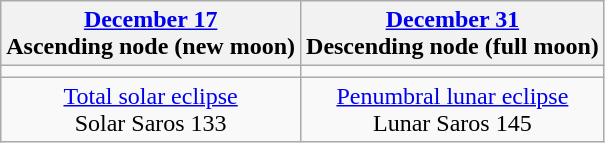<table class="wikitable">
<tr>
<th><a href='#'>December 17</a><br>Ascending node (new moon)<br></th>
<th><a href='#'>December 31</a><br>Descending node (full moon)<br></th>
</tr>
<tr>
<td></td>
<td></td>
</tr>
<tr align=center>
<td><a href='#'>Total solar eclipse</a><br>Solar Saros 133</td>
<td><a href='#'>Penumbral lunar eclipse</a><br>Lunar Saros 145</td>
</tr>
</table>
